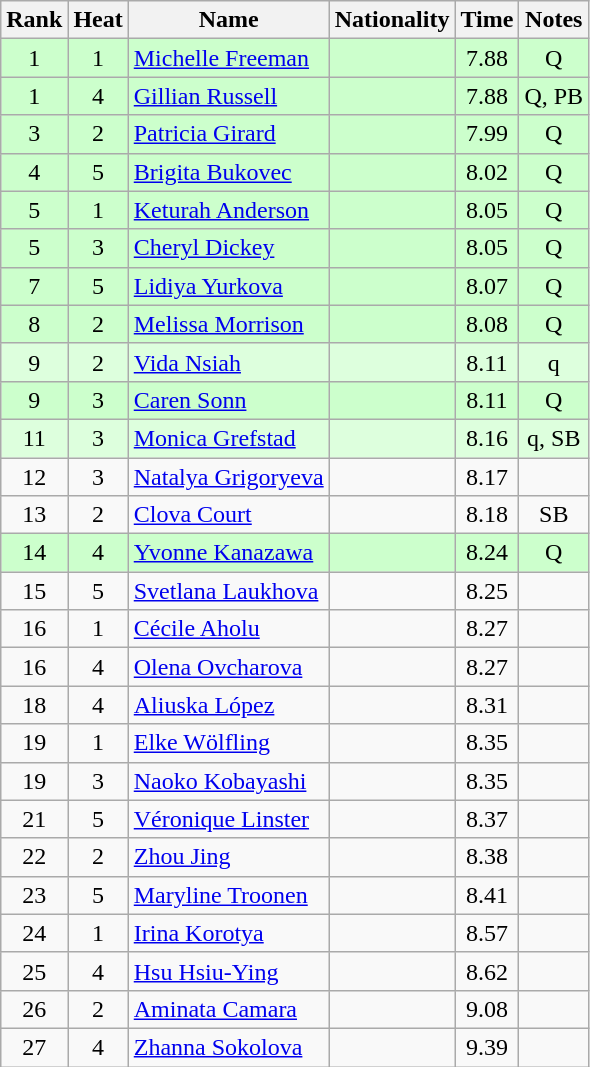<table class="wikitable sortable" style="text-align:center">
<tr>
<th>Rank</th>
<th>Heat</th>
<th>Name</th>
<th>Nationality</th>
<th>Time</th>
<th>Notes</th>
</tr>
<tr bgcolor=ccffcc>
<td>1</td>
<td>1</td>
<td align="left"><a href='#'>Michelle Freeman</a></td>
<td align=left></td>
<td>7.88</td>
<td>Q</td>
</tr>
<tr bgcolor=ccffcc>
<td>1</td>
<td>4</td>
<td align="left"><a href='#'>Gillian Russell</a></td>
<td align=left></td>
<td>7.88</td>
<td>Q, PB</td>
</tr>
<tr bgcolor=ccffcc>
<td>3</td>
<td>2</td>
<td align="left"><a href='#'>Patricia Girard</a></td>
<td align=left></td>
<td>7.99</td>
<td>Q</td>
</tr>
<tr bgcolor=ccffcc>
<td>4</td>
<td>5</td>
<td align="left"><a href='#'>Brigita Bukovec</a></td>
<td align=left></td>
<td>8.02</td>
<td>Q</td>
</tr>
<tr bgcolor=ccffcc>
<td>5</td>
<td>1</td>
<td align="left"><a href='#'>Keturah Anderson</a></td>
<td align=left></td>
<td>8.05</td>
<td>Q</td>
</tr>
<tr bgcolor=ccffcc>
<td>5</td>
<td>3</td>
<td align="left"><a href='#'>Cheryl Dickey</a></td>
<td align=left></td>
<td>8.05</td>
<td>Q</td>
</tr>
<tr bgcolor=ccffcc>
<td>7</td>
<td>5</td>
<td align="left"><a href='#'>Lidiya Yurkova</a></td>
<td align=left></td>
<td>8.07</td>
<td>Q</td>
</tr>
<tr bgcolor=ccffcc>
<td>8</td>
<td>2</td>
<td align="left"><a href='#'>Melissa Morrison</a></td>
<td align=left></td>
<td>8.08</td>
<td>Q</td>
</tr>
<tr bgcolor=ddffdd>
<td>9</td>
<td>2</td>
<td align="left"><a href='#'>Vida Nsiah</a></td>
<td align=left></td>
<td>8.11</td>
<td>q</td>
</tr>
<tr bgcolor=ccffcc>
<td>9</td>
<td>3</td>
<td align="left"><a href='#'>Caren Sonn</a></td>
<td align=left></td>
<td>8.11</td>
<td>Q</td>
</tr>
<tr bgcolor=ddffdd>
<td>11</td>
<td>3</td>
<td align="left"><a href='#'>Monica Grefstad</a></td>
<td align=left></td>
<td>8.16</td>
<td>q, SB</td>
</tr>
<tr>
<td>12</td>
<td>3</td>
<td align="left"><a href='#'>Natalya Grigoryeva</a></td>
<td align=left></td>
<td>8.17</td>
<td></td>
</tr>
<tr>
<td>13</td>
<td>2</td>
<td align="left"><a href='#'>Clova Court</a></td>
<td align=left></td>
<td>8.18</td>
<td>SB</td>
</tr>
<tr bgcolor=ccffcc>
<td>14</td>
<td>4</td>
<td align="left"><a href='#'>Yvonne Kanazawa</a></td>
<td align=left></td>
<td>8.24</td>
<td>Q</td>
</tr>
<tr>
<td>15</td>
<td>5</td>
<td align="left"><a href='#'>Svetlana Laukhova</a></td>
<td align=left></td>
<td>8.25</td>
<td></td>
</tr>
<tr>
<td>16</td>
<td>1</td>
<td align="left"><a href='#'>Cécile Aholu</a></td>
<td align=left></td>
<td>8.27</td>
<td></td>
</tr>
<tr>
<td>16</td>
<td>4</td>
<td align="left"><a href='#'>Olena Ovcharova</a></td>
<td align=left></td>
<td>8.27</td>
<td></td>
</tr>
<tr>
<td>18</td>
<td>4</td>
<td align="left"><a href='#'>Aliuska López</a></td>
<td align=left></td>
<td>8.31</td>
<td></td>
</tr>
<tr>
<td>19</td>
<td>1</td>
<td align="left"><a href='#'>Elke Wölfling</a></td>
<td align=left></td>
<td>8.35</td>
<td></td>
</tr>
<tr>
<td>19</td>
<td>3</td>
<td align="left"><a href='#'>Naoko Kobayashi</a></td>
<td align=left></td>
<td>8.35</td>
<td></td>
</tr>
<tr>
<td>21</td>
<td>5</td>
<td align="left"><a href='#'>Véronique Linster</a></td>
<td align=left></td>
<td>8.37</td>
<td></td>
</tr>
<tr>
<td>22</td>
<td>2</td>
<td align="left"><a href='#'>Zhou Jing</a></td>
<td align=left></td>
<td>8.38</td>
<td></td>
</tr>
<tr>
<td>23</td>
<td>5</td>
<td align="left"><a href='#'>Maryline Troonen</a></td>
<td align=left></td>
<td>8.41</td>
<td></td>
</tr>
<tr>
<td>24</td>
<td>1</td>
<td align="left"><a href='#'>Irina Korotya</a></td>
<td align=left></td>
<td>8.57</td>
<td></td>
</tr>
<tr>
<td>25</td>
<td>4</td>
<td align="left"><a href='#'>Hsu Hsiu-Ying</a></td>
<td align=left></td>
<td>8.62</td>
<td></td>
</tr>
<tr>
<td>26</td>
<td>2</td>
<td align="left"><a href='#'>Aminata Camara</a></td>
<td align=left></td>
<td>9.08</td>
<td></td>
</tr>
<tr>
<td>27</td>
<td>4</td>
<td align="left"><a href='#'>Zhanna Sokolova</a></td>
<td align=left></td>
<td>9.39</td>
<td></td>
</tr>
</table>
